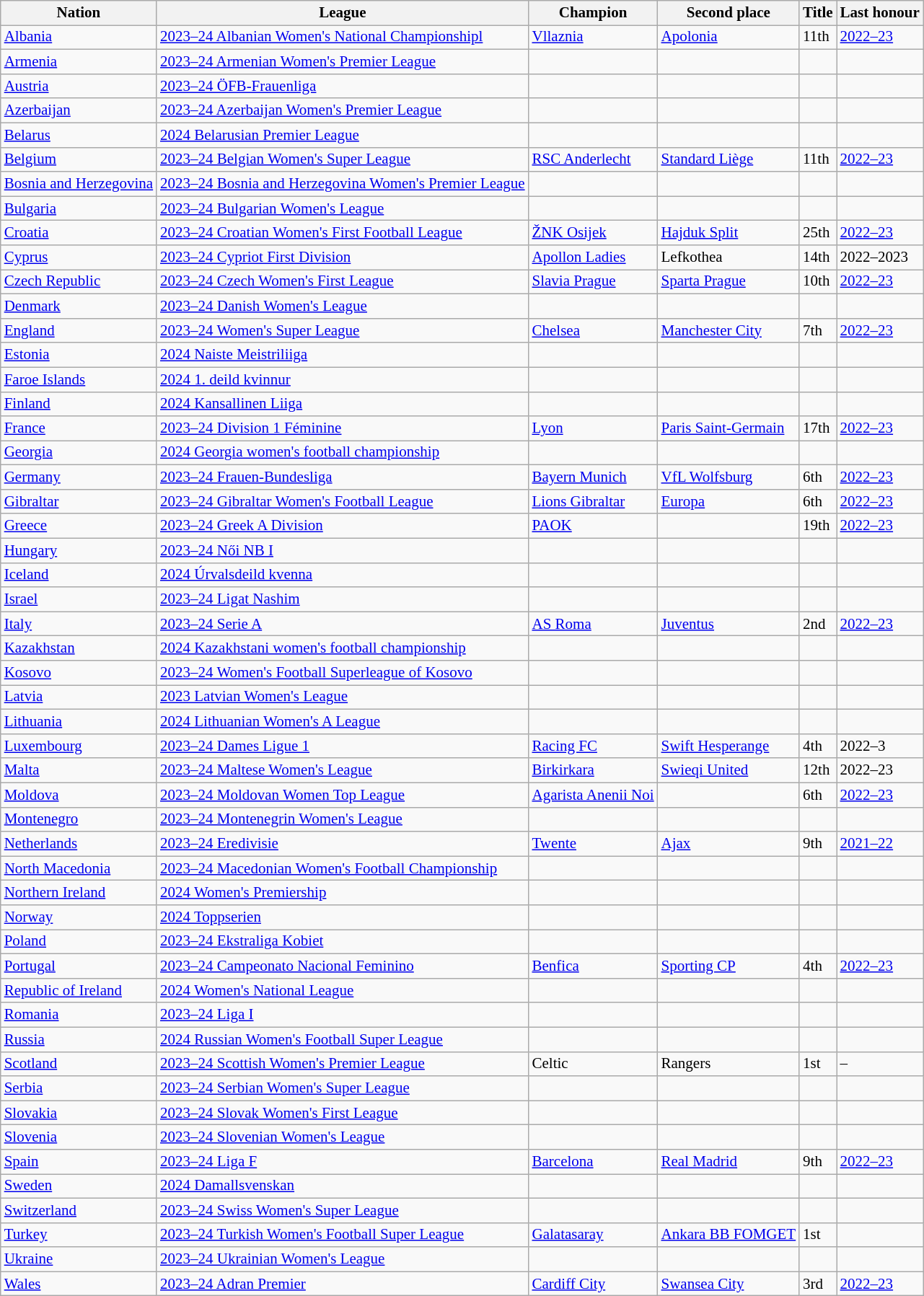<table class=wikitable style="font-size:14px">
<tr>
<th>Nation</th>
<th>League</th>
<th>Champion</th>
<th>Second place</th>
<th data-sort-type="number">Title</th>
<th>Last honour</th>
</tr>
<tr>
<td align=left> <a href='#'>Albania</a></td>
<td align=left><a href='#'>2023–24 Albanian Women's National Championshipl</a></td>
<td><a href='#'>Vllaznia</a></td>
<td><a href='#'>Apolonia</a></td>
<td>11th</td>
<td><a href='#'>2022–23</a></td>
</tr>
<tr>
<td align=left> <a href='#'>Armenia</a></td>
<td align=left><a href='#'>2023–24 Armenian Women's Premier League</a></td>
<td></td>
<td></td>
<td></td>
<td></td>
</tr>
<tr>
<td align=left> <a href='#'>Austria</a></td>
<td align=left><a href='#'>2023–24 ÖFB-Frauenliga</a></td>
<td></td>
<td></td>
<td></td>
<td></td>
</tr>
<tr>
<td align=left> <a href='#'>Azerbaijan</a></td>
<td align=left><a href='#'>2023–24 Azerbaijan Women's Premier League</a></td>
<td></td>
<td></td>
<td></td>
<td></td>
</tr>
<tr>
<td align=left> <a href='#'>Belarus</a></td>
<td align=left><a href='#'>2024 Belarusian Premier League</a></td>
<td></td>
<td></td>
<td></td>
<td></td>
</tr>
<tr>
<td align=left> <a href='#'>Belgium</a></td>
<td align=left><a href='#'>2023–24 Belgian Women's Super League</a></td>
<td><a href='#'>RSC Anderlecht</a></td>
<td><a href='#'>Standard Liège</a></td>
<td>11th</td>
<td><a href='#'>2022–23</a></td>
</tr>
<tr>
<td align=left> <a href='#'>Bosnia and Herzegovina</a></td>
<td align=left><a href='#'>2023–24 Bosnia and Herzegovina Women's Premier League</a></td>
<td></td>
<td></td>
<td></td>
<td></td>
</tr>
<tr>
<td align=left> <a href='#'>Bulgaria</a></td>
<td align=left><a href='#'>2023–24 Bulgarian Women's League</a></td>
<td></td>
<td></td>
<td></td>
<td></td>
</tr>
<tr>
<td align=left> <a href='#'>Croatia</a></td>
<td align=left><a href='#'>2023–24 Croatian Women's First Football League</a></td>
<td><a href='#'>ŽNK Osijek</a></td>
<td><a href='#'>Hajduk Split</a></td>
<td>25th</td>
<td><a href='#'>2022–23</a></td>
</tr>
<tr>
<td align=left> <a href='#'>Cyprus</a></td>
<td align=left><a href='#'>2023–24 Cypriot First Division</a></td>
<td><a href='#'>Apollon Ladies</a></td>
<td>Lefkothea</td>
<td>14th</td>
<td>2022–2023</td>
</tr>
<tr>
<td align=left> <a href='#'>Czech Republic</a></td>
<td align=left><a href='#'>2023–24 Czech Women's First League</a></td>
<td><a href='#'>Slavia Prague</a></td>
<td><a href='#'>Sparta Prague</a></td>
<td>10th</td>
<td><a href='#'>2022–23</a></td>
</tr>
<tr>
<td align=left> <a href='#'>Denmark</a></td>
<td align=left><a href='#'>2023–24 Danish Women's League</a></td>
<td></td>
<td></td>
<td></td>
<td></td>
</tr>
<tr>
<td align=left> <a href='#'>England</a></td>
<td align=left><a href='#'>2023–24 Women's Super League</a></td>
<td><a href='#'>Chelsea</a></td>
<td><a href='#'>Manchester City</a></td>
<td>7th</td>
<td><a href='#'>2022–23</a></td>
</tr>
<tr>
<td align=left> <a href='#'>Estonia</a></td>
<td align=left><a href='#'>2024 Naiste Meistriliiga</a></td>
<td></td>
<td></td>
<td></td>
<td></td>
</tr>
<tr>
<td align=left> <a href='#'>Faroe Islands</a></td>
<td align=left><a href='#'>2024 1. deild kvinnur</a></td>
<td></td>
<td></td>
<td></td>
<td></td>
</tr>
<tr>
<td align=left> <a href='#'>Finland</a></td>
<td align=left><a href='#'>2024 Kansallinen Liiga</a></td>
<td></td>
<td></td>
<td></td>
<td></td>
</tr>
<tr>
<td align=left> <a href='#'>France</a></td>
<td align=left><a href='#'>2023–24 Division 1 Féminine</a></td>
<td><a href='#'>Lyon</a></td>
<td><a href='#'>Paris Saint-Germain</a></td>
<td>17th</td>
<td><a href='#'>2022–23</a></td>
</tr>
<tr>
<td align=left> <a href='#'>Georgia</a></td>
<td align=left><a href='#'>2024 Georgia women's football championship</a></td>
<td></td>
<td></td>
<td></td>
<td></td>
</tr>
<tr>
<td align=left> <a href='#'>Germany</a></td>
<td align=left><a href='#'>2023–24 Frauen-Bundesliga</a></td>
<td><a href='#'>Bayern Munich</a></td>
<td><a href='#'>VfL Wolfsburg</a></td>
<td>6th</td>
<td><a href='#'>2022–23</a></td>
</tr>
<tr>
<td align=left> <a href='#'>Gibraltar</a></td>
<td align=left><a href='#'>2023–24 Gibraltar Women's Football League</a></td>
<td><a href='#'>Lions Gibraltar</a></td>
<td><a href='#'>Europa</a></td>
<td>6th</td>
<td><a href='#'>2022–23</a></td>
</tr>
<tr>
<td align=left> <a href='#'>Greece</a></td>
<td align=left><a href='#'>2023–24 Greek A Division</a></td>
<td><a href='#'>PAOK</a></td>
<td></td>
<td>19th</td>
<td><a href='#'>2022–23</a></td>
</tr>
<tr>
<td align=left> <a href='#'>Hungary</a></td>
<td align=left><a href='#'>2023–24 Női NB I</a></td>
<td></td>
<td></td>
<td></td>
<td></td>
</tr>
<tr>
<td align=left> <a href='#'>Iceland</a></td>
<td align=left><a href='#'>2024 Úrvalsdeild kvenna</a></td>
<td></td>
<td></td>
<td></td>
<td></td>
</tr>
<tr>
<td align=left> <a href='#'>Israel</a></td>
<td align=left><a href='#'>2023–24 Ligat Nashim</a></td>
<td></td>
<td></td>
<td></td>
<td></td>
</tr>
<tr>
<td align=left> <a href='#'>Italy</a></td>
<td align=left><a href='#'>2023–24 Serie A</a></td>
<td><a href='#'>AS Roma</a></td>
<td><a href='#'>Juventus</a></td>
<td>2nd</td>
<td><a href='#'>2022–23</a></td>
</tr>
<tr>
<td align=left> <a href='#'>Kazakhstan</a></td>
<td align=left><a href='#'>2024 Kazakhstani women's football championship</a></td>
<td></td>
<td></td>
<td></td>
<td></td>
</tr>
<tr>
<td align=left> <a href='#'>Kosovo</a></td>
<td align=left><a href='#'>2023–24 Women's Football Superleague of Kosovo</a></td>
<td></td>
<td></td>
<td></td>
<td></td>
</tr>
<tr>
<td align=left> <a href='#'>Latvia</a></td>
<td align=left><a href='#'>2023 Latvian Women's League</a></td>
<td></td>
<td></td>
<td></td>
<td></td>
</tr>
<tr>
<td align=left> <a href='#'>Lithuania</a></td>
<td align=left><a href='#'>2024 Lithuanian Women's A League</a></td>
<td></td>
<td></td>
<td></td>
<td></td>
</tr>
<tr>
<td align=left> <a href='#'>Luxembourg</a></td>
<td align=left><a href='#'>2023–24 Dames Ligue 1</a></td>
<td><a href='#'>Racing FC</a></td>
<td><a href='#'>Swift Hesperange</a></td>
<td>4th</td>
<td>2022–3</td>
</tr>
<tr>
<td align=left> <a href='#'>Malta</a></td>
<td align=left><a href='#'>2023–24 Maltese Women's League</a></td>
<td><a href='#'>Birkirkara</a></td>
<td><a href='#'>Swieqi United</a></td>
<td>12th</td>
<td>2022–23</td>
</tr>
<tr>
<td align=left> <a href='#'>Moldova</a></td>
<td align=left><a href='#'>2023–24 Moldovan Women Top League</a></td>
<td><a href='#'>Agarista Anenii Noi</a></td>
<td></td>
<td>6th</td>
<td><a href='#'>2022–23</a></td>
</tr>
<tr>
<td align=left> <a href='#'>Montenegro</a></td>
<td align=left><a href='#'>2023–24 Montenegrin Women's League</a></td>
<td></td>
<td></td>
<td></td>
<td></td>
</tr>
<tr>
<td align=left> <a href='#'>Netherlands</a></td>
<td align=left><a href='#'>2023–24 Eredivisie</a></td>
<td><a href='#'>Twente</a></td>
<td><a href='#'>Ajax</a></td>
<td>9th</td>
<td><a href='#'>2021–22</a></td>
</tr>
<tr>
<td align=left> <a href='#'>North Macedonia</a></td>
<td align=left><a href='#'>2023–24 Macedonian Women's Football Championship</a></td>
<td></td>
<td></td>
<td></td>
<td></td>
</tr>
<tr>
<td align=left> <a href='#'>Northern Ireland</a></td>
<td align=left><a href='#'>2024 Women's Premiership</a></td>
<td></td>
<td></td>
<td></td>
<td></td>
</tr>
<tr>
<td align=left> <a href='#'>Norway</a></td>
<td align=left><a href='#'>2024 Toppserien</a></td>
<td></td>
<td></td>
<td></td>
<td></td>
</tr>
<tr>
<td align=left> <a href='#'>Poland</a></td>
<td align=left><a href='#'>2023–24 Ekstraliga Kobiet</a></td>
<td></td>
<td></td>
<td></td>
<td></td>
</tr>
<tr>
<td align=left> <a href='#'>Portugal</a></td>
<td align=left><a href='#'>2023–24 Campeonato Nacional Feminino</a></td>
<td><a href='#'>Benfica</a></td>
<td><a href='#'>Sporting CP</a></td>
<td>4th</td>
<td><a href='#'>2022–23</a></td>
</tr>
<tr>
<td align=left> <a href='#'>Republic of Ireland</a></td>
<td align=left><a href='#'>2024 Women's National League</a></td>
<td></td>
<td></td>
<td></td>
<td></td>
</tr>
<tr>
<td align=left> <a href='#'>Romania</a></td>
<td align=left><a href='#'>2023–24 Liga I</a></td>
<td></td>
<td></td>
<td></td>
<td></td>
</tr>
<tr>
<td align=left> <a href='#'>Russia</a></td>
<td align=left><a href='#'>2024 Russian Women's Football Super League</a></td>
<td></td>
<td></td>
<td></td>
<td></td>
</tr>
<tr>
<td align=left> <a href='#'>Scotland</a></td>
<td align=left><a href='#'>2023–24 Scottish Women's Premier League</a></td>
<td>Celtic</td>
<td>Rangers</td>
<td>1st</td>
<td>–</td>
</tr>
<tr>
<td align=left> <a href='#'>Serbia</a></td>
<td align=left><a href='#'>2023–24 Serbian Women's Super League</a></td>
<td></td>
<td></td>
<td></td>
<td></td>
</tr>
<tr>
<td align=left> <a href='#'>Slovakia</a></td>
<td align=left><a href='#'>2023–24 Slovak Women's First League</a></td>
<td></td>
<td></td>
<td></td>
<td></td>
</tr>
<tr>
<td align=left> <a href='#'>Slovenia</a></td>
<td align=left><a href='#'>2023–24 Slovenian Women's League</a></td>
<td></td>
<td></td>
<td></td>
<td></td>
</tr>
<tr>
<td align=left> <a href='#'>Spain</a></td>
<td align=left><a href='#'>2023–24 Liga F</a></td>
<td><a href='#'>Barcelona</a></td>
<td><a href='#'>Real Madrid</a></td>
<td>9th</td>
<td><a href='#'>2022–23</a></td>
</tr>
<tr>
<td align=left> <a href='#'>Sweden</a></td>
<td align=left><a href='#'>2024 Damallsvenskan</a></td>
<td></td>
<td></td>
<td></td>
<td></td>
</tr>
<tr>
<td align=left> <a href='#'>Switzerland</a></td>
<td align=left><a href='#'>2023–24 Swiss Women's Super League</a></td>
<td></td>
<td></td>
<td></td>
<td></td>
</tr>
<tr>
<td align=left> <a href='#'>Turkey</a></td>
<td align=left><a href='#'>2023–24 Turkish Women's Football Super League</a></td>
<td><a href='#'>Galatasaray</a></td>
<td><a href='#'>Ankara BB FOMGET</a></td>
<td>1st</td>
<td></td>
</tr>
<tr>
<td align=left> <a href='#'>Ukraine</a></td>
<td align=left><a href='#'>2023–24 Ukrainian Women's League</a></td>
<td></td>
<td></td>
<td></td>
<td></td>
</tr>
<tr>
<td align=left> <a href='#'>Wales</a></td>
<td align=left><a href='#'>2023–24 Adran Premier</a></td>
<td><a href='#'>Cardiff City</a></td>
<td><a href='#'>Swansea City</a></td>
<td>3rd</td>
<td><a href='#'>2022–23</a></td>
</tr>
</table>
